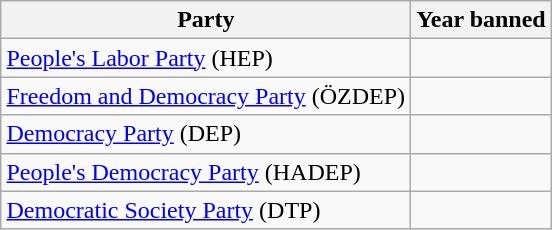<table class="wikitable" align=right>
<tr>
<th>Party</th>
<th>Year banned</th>
</tr>
<tr>
<td><a href='#'>People's Labor Party</a> (HEP)</td>
<td></td>
</tr>
<tr>
<td><a href='#'>Freedom and Democracy Party</a> (ÖZDEP)</td>
<td></td>
</tr>
<tr>
<td><a href='#'>Democracy Party</a> (DEP)</td>
<td></td>
</tr>
<tr>
<td><a href='#'>People's Democracy Party</a> (HADEP)</td>
<td></td>
</tr>
<tr>
<td><a href='#'>Democratic Society Party</a> (DTP)</td>
<td></td>
</tr>
</table>
